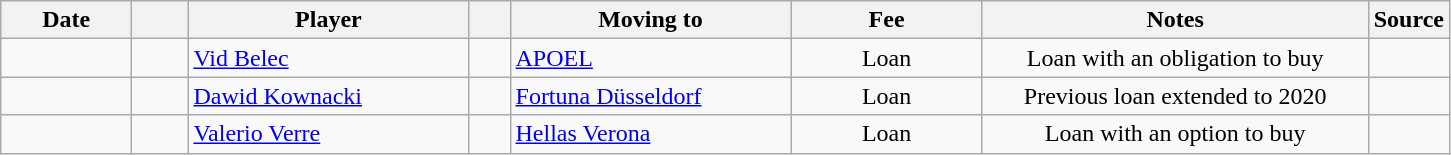<table class="wikitable sortable">
<tr>
<th style="width:80px;">Date</th>
<th style="width:30px;"></th>
<th style="width:180px;">Player</th>
<th style="width:20px;"></th>
<th style="width:180px;">Moving to</th>
<th style="width:120px;" class="unsortable">Fee</th>
<th style="width:250px;" class="unsortable">Notes</th>
<th style="width:20px;">Source</th>
</tr>
<tr>
<td></td>
<td align=center></td>
<td> <a href='#'>Vid Belec</a></td>
<td align=center></td>
<td> <a href='#'>APOEL</a></td>
<td align=center>Loan</td>
<td align=center>Loan with an obligation to buy</td>
<td></td>
</tr>
<tr>
<td></td>
<td align=center></td>
<td> <a href='#'>Dawid Kownacki</a></td>
<td align=center></td>
<td> <a href='#'>Fortuna Düsseldorf</a></td>
<td align=center>Loan</td>
<td align=center>Previous loan extended to 2020</td>
<td></td>
</tr>
<tr>
<td></td>
<td align=center></td>
<td> <a href='#'>Valerio Verre</a></td>
<td align=center></td>
<td> <a href='#'>Hellas Verona</a></td>
<td align=center>Loan</td>
<td align=center>Loan with an option to buy</td>
<td></td>
</tr>
</table>
